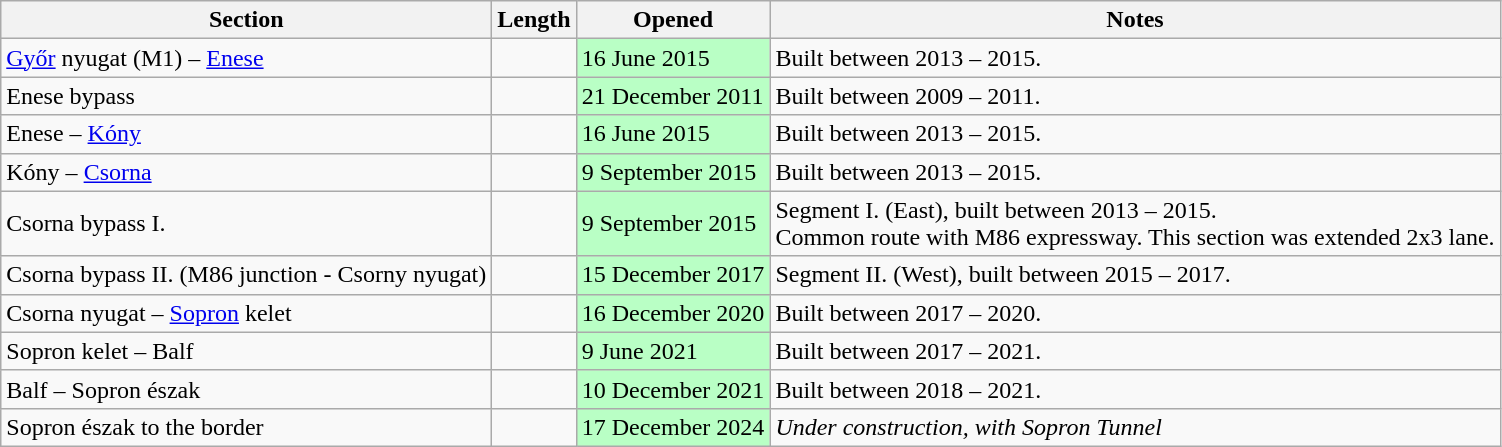<table class="wikitable">
<tr>
<th>Section</th>
<th>Length</th>
<th>Opened</th>
<th>Notes</th>
</tr>
<tr>
<td><a href='#'>Győr</a> nyugat (M1) – <a href='#'>Enese</a></td>
<td></td>
<td bgcolor="#B9FFC5">16 June 2015</td>
<td>Built between 2013 – 2015.</td>
</tr>
<tr>
<td>Enese bypass</td>
<td></td>
<td bgcolor="#B9FFC5">21 December 2011</td>
<td>Built between 2009 – 2011.</td>
</tr>
<tr>
<td>Enese – <a href='#'>Kóny</a></td>
<td></td>
<td bgcolor="#B9FFC5">16 June 2015</td>
<td>Built between 2013 – 2015.</td>
</tr>
<tr>
<td>Kóny – <a href='#'>Csorna</a></td>
<td></td>
<td bgcolor="#B9FFC5">9 September 2015</td>
<td>Built between 2013 – 2015.</td>
</tr>
<tr>
<td>Csorna bypass I.</td>
<td></td>
<td bgcolor="#B9FFC5">9 September 2015</td>
<td>Segment I. (East), built between 2013 – 2015.<br>Common route with M86 expressway. This section was extended 2x3 lane.</td>
</tr>
<tr>
<td>Csorna bypass II. (M86 junction - Csorny nyugat)</td>
<td></td>
<td bgcolor="#B9FFC5">15 December 2017</td>
<td>Segment II. (West), built between 2015 – 2017.</td>
</tr>
<tr>
<td>Csorna nyugat – <a href='#'>Sopron</a> kelet</td>
<td></td>
<td bgcolor="#B9FFC5">16 December 2020</td>
<td>Built between 2017 – 2020.</td>
</tr>
<tr>
<td>Sopron kelet – Balf</td>
<td></td>
<td bgcolor="#B9FFC5">9 June 2021</td>
<td>Built between 2017 – 2021.</td>
</tr>
<tr>
<td>Balf – Sopron észak</td>
<td></td>
<td bgcolor="#B9FFC5">10 December 2021</td>
<td>Built between 2018 – 2021.</td>
</tr>
<tr>
<td>Sopron észak to the border</td>
<td></td>
<td bgcolor="#B9FFC5">17 December 2024</td>
<td><em>Under construction, with Sopron Tunnel</em></td>
</tr>
</table>
